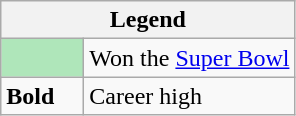<table class="wikitable">
<tr>
<th colspan="2">Legend</th>
</tr>
<tr>
<td style="background:#afe6ba; width:3em;"></td>
<td>Won the <a href='#'>Super Bowl</a></td>
</tr>
<tr>
<td style="width:3em;"><strong>Bold</strong></td>
<td>Career high</td>
</tr>
</table>
